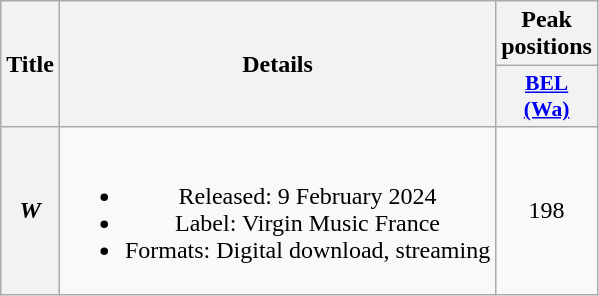<table class="wikitable plainrowheaders" style="text-align:center;">
<tr>
<th scope="col" rowspan="2">Title</th>
<th scope="col" rowspan="2">Details</th>
<th scope="col" colspan="1">Peak positions</th>
</tr>
<tr>
<th scope="col" style="width:3em;font-size:90%;"><a href='#'>BEL<br>(Wa)</a><br></th>
</tr>
<tr>
<th scope="row"><em>W</em></th>
<td><br><ul><li>Released: 9 February 2024</li><li>Label: Virgin Music France</li><li>Formats: Digital download, streaming</li></ul></td>
<td>198</td>
</tr>
</table>
